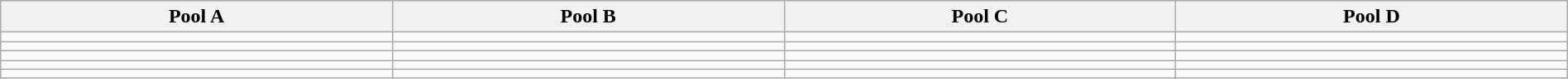<table class="wikitable" style="width:100%;">
<tr>
<th width=25%>Pool A</th>
<th width=25%>Pool B</th>
<th width=25%>Pool C</th>
<th width=25%>Pool D</th>
</tr>
<tr>
<td></td>
<td></td>
<td></td>
<td></td>
</tr>
<tr>
<td></td>
<td></td>
<td></td>
<td></td>
</tr>
<tr>
<td></td>
<td></td>
<td></td>
<td></td>
</tr>
<tr>
<td></td>
<td></td>
<td></td>
<td></td>
</tr>
<tr>
<td></td>
<td></td>
<td></td>
<td></td>
</tr>
</table>
